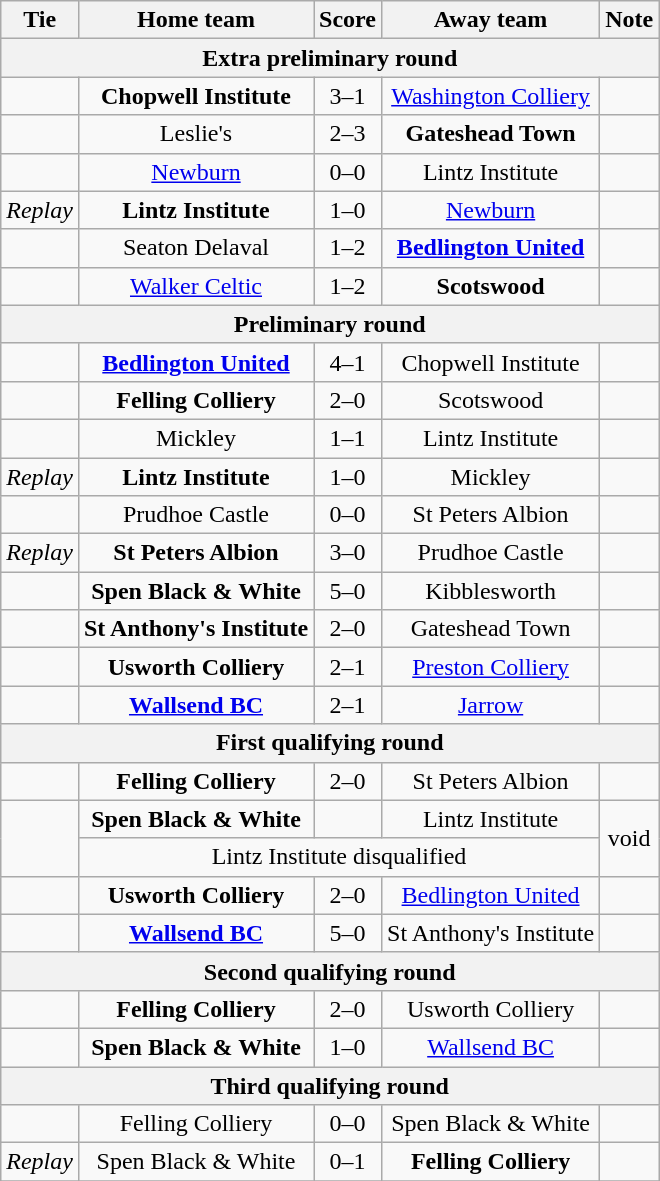<table class="wikitable" style="text-align:center;">
<tr>
<th>Tie</th>
<th>Home team</th>
<th>Score</th>
<th>Away team</th>
<th>Note</th>
</tr>
<tr>
<th colspan=5>Extra preliminary round</th>
</tr>
<tr>
<td></td>
<td><strong>Chopwell Institute</strong></td>
<td>3–1</td>
<td><a href='#'>Washington Colliery</a></td>
<td></td>
</tr>
<tr>
<td></td>
<td>Leslie's</td>
<td>2–3</td>
<td><strong>Gateshead Town</strong></td>
<td></td>
</tr>
<tr>
<td></td>
<td><a href='#'>Newburn</a></td>
<td>0–0</td>
<td>Lintz Institute</td>
<td></td>
</tr>
<tr>
<td><em>Replay</em></td>
<td><strong>Lintz Institute</strong></td>
<td>1–0</td>
<td><a href='#'>Newburn</a></td>
<td></td>
</tr>
<tr>
<td></td>
<td>Seaton Delaval</td>
<td>1–2</td>
<td><strong><a href='#'>Bedlington United</a></strong></td>
<td></td>
</tr>
<tr>
<td></td>
<td><a href='#'>Walker Celtic</a></td>
<td>1–2</td>
<td><strong>Scotswood</strong></td>
<td></td>
</tr>
<tr>
<th colspan=5>Preliminary round</th>
</tr>
<tr>
<td></td>
<td><strong><a href='#'>Bedlington United</a></strong></td>
<td>4–1</td>
<td>Chopwell Institute</td>
<td></td>
</tr>
<tr>
<td></td>
<td><strong>Felling Colliery</strong></td>
<td>2–0</td>
<td>Scotswood</td>
<td></td>
</tr>
<tr>
<td></td>
<td>Mickley</td>
<td>1–1</td>
<td>Lintz Institute</td>
<td></td>
</tr>
<tr>
<td><em>Replay</em></td>
<td><strong>Lintz Institute</strong></td>
<td>1–0</td>
<td>Mickley</td>
<td></td>
</tr>
<tr>
<td></td>
<td>Prudhoe Castle</td>
<td>0–0</td>
<td>St Peters Albion</td>
<td></td>
</tr>
<tr>
<td><em>Replay</em></td>
<td><strong>St Peters Albion</strong></td>
<td>3–0</td>
<td>Prudhoe Castle</td>
<td></td>
</tr>
<tr>
<td></td>
<td><strong>Spen Black & White</strong></td>
<td>5–0</td>
<td>Kibblesworth</td>
<td></td>
</tr>
<tr>
<td></td>
<td><strong>St Anthony's Institute</strong></td>
<td>2–0</td>
<td>Gateshead Town</td>
<td></td>
</tr>
<tr>
<td></td>
<td><strong>Usworth Colliery</strong></td>
<td>2–1</td>
<td><a href='#'>Preston Colliery</a></td>
<td></td>
</tr>
<tr>
<td></td>
<td><strong><a href='#'>Wallsend BC</a></strong></td>
<td>2–1</td>
<td><a href='#'>Jarrow</a></td>
<td></td>
</tr>
<tr>
<th colspan=5>First qualifying round</th>
</tr>
<tr>
<td></td>
<td><strong>Felling Colliery</strong></td>
<td>2–0</td>
<td>St Peters Albion</td>
<td></td>
</tr>
<tr>
<td rowspan=2></td>
<td><strong>Spen Black & White</strong></td>
<td></td>
<td>Lintz Institute</td>
<td rowspan=2>void</td>
</tr>
<tr>
<td colspan=3>Lintz Institute disqualified</td>
</tr>
<tr>
<td></td>
<td><strong>Usworth Colliery</strong></td>
<td>2–0</td>
<td><a href='#'>Bedlington United</a></td>
<td></td>
</tr>
<tr>
<td></td>
<td><strong><a href='#'>Wallsend BC</a></strong></td>
<td>5–0</td>
<td>St Anthony's Institute</td>
<td></td>
</tr>
<tr>
<th colspan=5>Second qualifying round</th>
</tr>
<tr>
<td></td>
<td><strong>Felling Colliery</strong></td>
<td>2–0</td>
<td>Usworth Colliery</td>
<td></td>
</tr>
<tr>
<td></td>
<td><strong>Spen Black & White</strong></td>
<td>1–0</td>
<td><a href='#'>Wallsend BC</a></td>
<td></td>
</tr>
<tr>
<th colspan=5>Third qualifying round</th>
</tr>
<tr>
<td></td>
<td>Felling Colliery</td>
<td>0–0</td>
<td>Spen Black & White</td>
<td></td>
</tr>
<tr>
<td><em>Replay</em></td>
<td>Spen Black & White</td>
<td>0–1</td>
<td><strong>Felling Colliery</strong></td>
<td></td>
</tr>
<tr>
</tr>
</table>
